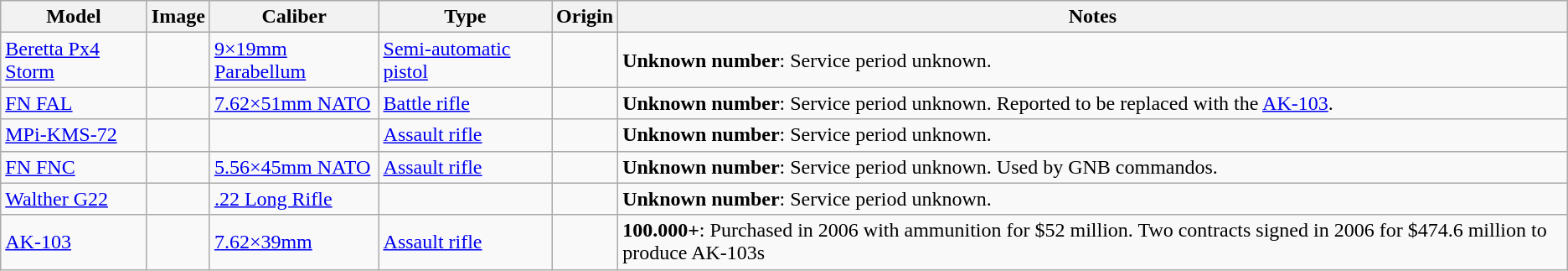<table class="wikitable">
<tr>
<th>Model</th>
<th>Image</th>
<th>Caliber</th>
<th>Type</th>
<th>Origin</th>
<th>Notes</th>
</tr>
<tr>
<td><a href='#'>Beretta Px4 Storm</a></td>
<td></td>
<td><a href='#'>9×19mm Parabellum</a></td>
<td><a href='#'>Semi-automatic pistol</a></td>
<td></td>
<td><strong>Unknown number</strong>: Service period unknown.</td>
</tr>
<tr>
<td><a href='#'>FN FAL</a></td>
<td></td>
<td><a href='#'>7.62×51mm NATO</a></td>
<td><a href='#'>Battle rifle</a></td>
<td></td>
<td><strong>Unknown number</strong>: Service period unknown. Reported to be replaced with the <a href='#'>AK-103</a>.</td>
</tr>
<tr>
<td><a href='#'>MPi-KMS-72</a></td>
<td></td>
<td></td>
<td><a href='#'>Assault rifle</a></td>
<td></td>
<td><strong>Unknown number</strong>: Service period unknown.</td>
</tr>
<tr>
<td><a href='#'>FN FNC</a></td>
<td></td>
<td><a href='#'>5.56×45mm NATO</a></td>
<td><a href='#'>Assault rifle</a></td>
<td></td>
<td><strong>Unknown number</strong>: Service period unknown. Used by GNB commandos.</td>
</tr>
<tr>
<td><a href='#'>Walther G22</a></td>
<td></td>
<td><a href='#'>.22 Long Rifle</a></td>
<td></td>
<td></td>
<td><strong>Unknown number</strong>: Service period unknown.</td>
</tr>
<tr>
<td><a href='#'>AK-103</a></td>
<td></td>
<td><a href='#'>7.62×39mm</a></td>
<td><a href='#'>Assault rifle</a></td>
<td></td>
<td><strong>100.000+</strong>: Purchased in 2006 with ammunition for $52 million. Two contracts signed in 2006 for $474.6 million to produce AK-103s</td>
</tr>
</table>
